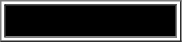<table border=1>
<tr bgcolor="#000000">
<td>  <span><strong>10122 ROMA</strong></span>  </td>
</tr>
</table>
